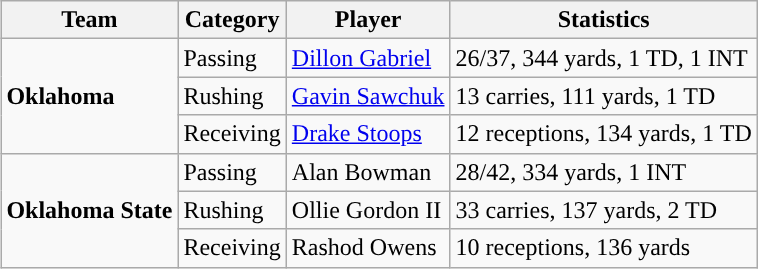<table class="wikitable" style="float: right;">
<tr>
<th>Team</th>
<th>Category</th>
<th>Player</th>
<th>Statistics</th>
</tr>
<tr>
<td rowspan=3><strong>Oklahoma</strong></td>
<td>Passing</td>
<td><a href='#'>Dillon Gabriel</a></td>
<td>26/37, 344 yards, 1 TD, 1 INT</td>
</tr>
<tr>
<td>Rushing</td>
<td><a href='#'>Gavin Sawchuk</a></td>
<td>13 carries, 111 yards, 1 TD</td>
</tr>
<tr>
<td>Receiving</td>
<td><a href='#'>Drake Stoops</a></td>
<td>12 receptions, 134 yards, 1 TD</td>
</tr>
<tr>
<td rowspan=3><strong>Oklahoma State</strong></td>
<td>Passing</td>
<td>Alan Bowman</td>
<td>28/42, 334 yards, 1 INT</td>
</tr>
<tr>
<td>Rushing</td>
<td>Ollie Gordon II</td>
<td>33 carries, 137 yards, 2 TD</td>
</tr>
<tr>
<td>Receiving</td>
<td>Rashod Owens</td>
<td>10 receptions, 136 yards</td>
</tr>
</table>
